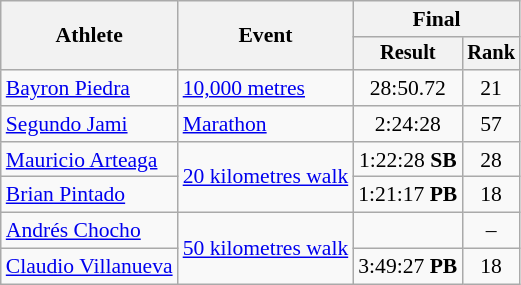<table class=wikitable style=font-size:90%>
<tr>
<th rowspan=2>Athlete</th>
<th rowspan=2>Event</th>
<th colspan=2>Final</th>
</tr>
<tr style=font-size:95%>
<th>Result</th>
<th>Rank</th>
</tr>
<tr align=center>
<td align=left><a href='#'>Bayron Piedra</a></td>
<td align=left><a href='#'>10,000 metres</a></td>
<td>28:50.72 <strong></strong></td>
<td>21</td>
</tr>
<tr align=center>
<td align=left><a href='#'>Segundo Jami</a></td>
<td align=left><a href='#'>Marathon</a></td>
<td>2:24:28</td>
<td>57</td>
</tr>
<tr align=center>
<td align=left><a href='#'>Mauricio Arteaga</a></td>
<td align=left rowspan=2><a href='#'>20 kilometres walk</a></td>
<td>1:22:28 <strong>SB</strong></td>
<td>28</td>
</tr>
<tr align=center>
<td align=left><a href='#'>Brian Pintado</a></td>
<td>1:21:17 <strong>PB</strong></td>
<td>18</td>
</tr>
<tr align=center>
<td align=left><a href='#'>Andrés Chocho</a></td>
<td align=left rowspan=2><a href='#'>50 kilometres walk</a></td>
<td></td>
<td>–</td>
</tr>
<tr align=center>
<td align=left><a href='#'>Claudio Villanueva</a></td>
<td>3:49:27 <strong>PB</strong></td>
<td>18</td>
</tr>
</table>
